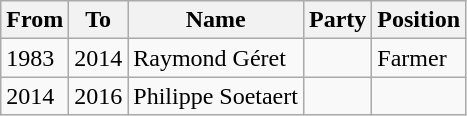<table class="wikitable">
<tr>
<th>From</th>
<th>To</th>
<th>Name</th>
<th>Party</th>
<th>Position</th>
</tr>
<tr>
<td>1983</td>
<td>2014</td>
<td>Raymond Géret</td>
<td></td>
<td>Farmer</td>
</tr>
<tr>
<td>2014</td>
<td>2016</td>
<td>Philippe Soetaert</td>
<td></td>
<td></td>
</tr>
</table>
